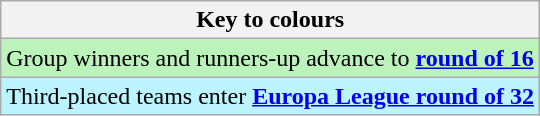<table class="wikitable">
<tr>
<th>Key to colours</th>
</tr>
<tr bgcolor="#bbf3bb">
<td>Group winners and runners-up advance to <strong><a href='#'>round of 16</a></strong></td>
</tr>
<tr bgcolor="#bbf3ff">
<td>Third-placed teams enter <strong><a href='#'>Europa League round of 32</a></strong></td>
</tr>
</table>
